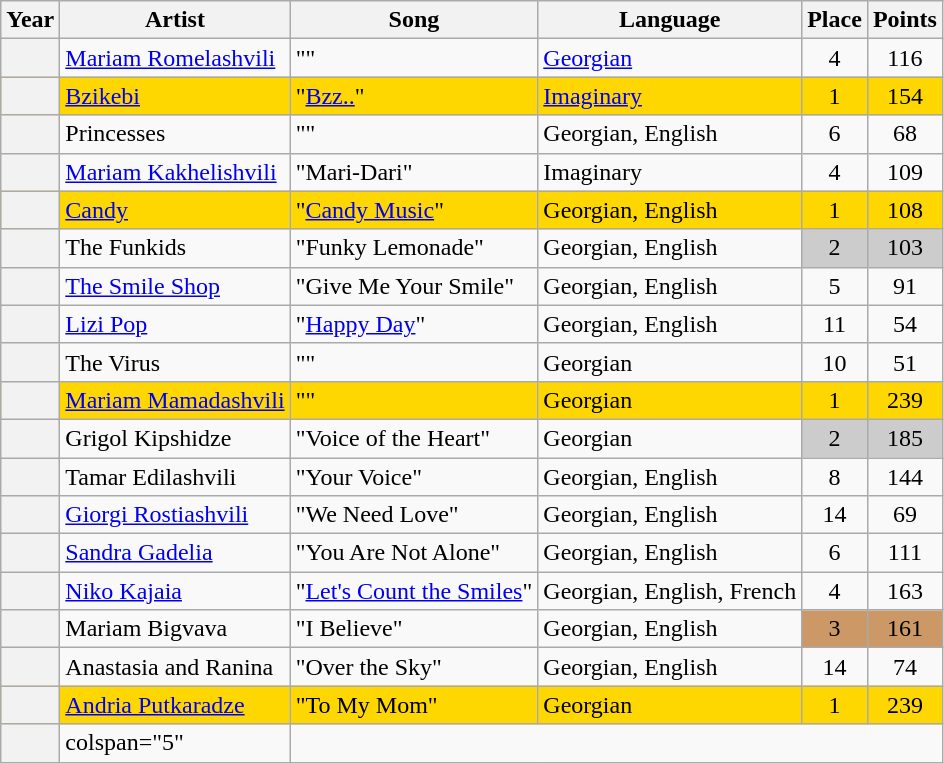<table class="wikitable sortable plainrowheaders">
<tr>
<th scope="col">Year</th>
<th scope="col">Artist</th>
<th scope="col">Song</th>
<th scope="col">Language</th>
<th scope="col" data-sort-type="number">Place</th>
<th scope="col" data-sort-type="number">Points</th>
</tr>
<tr>
<th scope="row" style="text-align:center;"></th>
<td><a href='#'>Mariam Romelashvili</a></td>
<td>"" </td>
<td><a href='#'>Georgian</a></td>
<td style="text-align:center;">4</td>
<td style="text-align:center;">116</td>
</tr>
<tr style="background-color:#FFD700;">
<th scope="row" style="text-align:center;"></th>
<td><a href='#'>Bzikebi</a></td>
<td>"<a href='#'>Bzz..</a>"</td>
<td><a href='#'>Imaginary</a></td>
<td style="text-align:center;">1</td>
<td style="text-align:center;">154</td>
</tr>
<tr>
<th scope="row" style="text-align:center;"></th>
<td>Princesses</td>
<td>"" </td>
<td>Georgian, English</td>
<td style="text-align:center;">6</td>
<td style="text-align:center;">68</td>
</tr>
<tr>
<th scope="row" style="text-align:center;"></th>
<td><a href='#'>Mariam Kakhelishvili</a></td>
<td>"Mari-Dari" </td>
<td>Imaginary</td>
<td style="text-align:center;">4</td>
<td style="text-align:center;">109</td>
</tr>
<tr style="background-color:#FFD700;">
<th scope="row" style="text-align:center;"></th>
<td><a href='#'>Candy</a></td>
<td>"<a href='#'>Candy Music</a>"</td>
<td>Georgian, English</td>
<td style="text-align:center;">1</td>
<td style="text-align:center;">108</td>
</tr>
<tr>
<th scope="row" style="text-align:center;"></th>
<td>The Funkids</td>
<td>"Funky Lemonade"</td>
<td>Georgian, English</td>
<td style="text-align:center; background-color:#CCC;">2</td>
<td style="text-align:center; background-color:#CCC;">103</td>
</tr>
<tr>
<th scope="row" style="text-align:center;"></th>
<td><a href='#'>The Smile Shop</a></td>
<td>"Give Me Your Smile"</td>
<td>Georgian, English</td>
<td style="text-align:center;">5</td>
<td style="text-align:center;">91</td>
</tr>
<tr>
<th scope="row" style="text-align:center;"></th>
<td><a href='#'>Lizi Pop</a></td>
<td>"<a href='#'>Happy Day</a>"</td>
<td>Georgian, English</td>
<td style="text-align:center;">11</td>
<td style="text-align:center;">54</td>
</tr>
<tr>
<th scope="row" style="text-align:center;"></th>
<td>The Virus</td>
<td>"" </td>
<td>Georgian</td>
<td style="text-align:center;">10</td>
<td style="text-align:center;">51</td>
</tr>
<tr style="background-color:#FFD700;">
<th scope="row" style="text-align:center;"></th>
<td><a href='#'>Mariam Mamadashvili</a></td>
<td>"" </td>
<td>Georgian</td>
<td style="text-align:center;">1</td>
<td style="text-align:center;">239</td>
</tr>
<tr>
<th scope="row" style="text-align:center;"></th>
<td>Grigol Kipshidze</td>
<td>"Voice of the Heart"</td>
<td>Georgian</td>
<td style="text-align:center; background-color:#CCC;">2</td>
<td style="text-align:center; background-color:#CCC;">185</td>
</tr>
<tr>
<th scope="row" style="text-align:center;"></th>
<td>Tamar Edilashvili</td>
<td>"Your Voice"</td>
<td>Georgian, English</td>
<td style="text-align:center;">8</td>
<td style="text-align:center;">144</td>
</tr>
<tr>
<th scope="row" style="text-align:center;"></th>
<td><a href='#'>Giorgi Rostiashvili</a></td>
<td>"We Need Love"</td>
<td>Georgian, English</td>
<td style="text-align:center;">14</td>
<td style="text-align:center;">69</td>
</tr>
<tr>
<th scope="row" style="text-align:center;"></th>
<td><a href='#'>Sandra Gadelia</a></td>
<td>"You Are Not Alone"</td>
<td>Georgian, English</td>
<td style="text-align:center;">6</td>
<td style="text-align:center;">111</td>
</tr>
<tr>
<th scope="row" style="text-align:center;"></th>
<td><a href='#'>Niko Kajaia</a></td>
<td>"<a href='#'>Let's Count the Smiles</a>"</td>
<td>Georgian, English, French</td>
<td style="text-align:center;">4</td>
<td style="text-align:center;">163</td>
</tr>
<tr>
<th scope="row" style="text-align:center;"></th>
<td>Mariam Bigvava</td>
<td>"I Believe"</td>
<td>Georgian, English</td>
<td style="text-align:center; background-color:#C96;">3</td>
<td style="text-align:center; background-color:#C96;">161</td>
</tr>
<tr>
<th scope="row" style="text-align:center;"></th>
<td>Anastasia and Ranina</td>
<td>"Over the Sky"</td>
<td>Georgian, English</td>
<td style="text-align:center;">14</td>
<td style="text-align:center;">74</td>
</tr>
<tr style="background-color:#FFD700;">
<th scope="row" style="text-align:center;"></th>
<td><a href='#'>Andria Putkaradze</a></td>
<td>"To My Mom"</td>
<td>Georgian</td>
<td style="text-align:center;">1</td>
<td style="text-align:center;">239</td>
</tr>
<tr>
<th scope="row" style="text-align:center;"></th>
<td>colspan="5" </td>
</tr>
</table>
